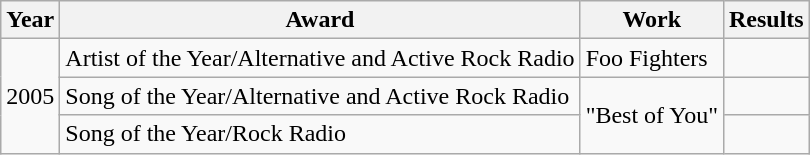<table class="wikitable">
<tr>
<th>Year</th>
<th>Award</th>
<th>Work</th>
<th>Results</th>
</tr>
<tr>
<td rowspan="3">2005</td>
<td>Artist of the Year/Alternative and Active Rock Radio</td>
<td>Foo Fighters</td>
<td></td>
</tr>
<tr>
<td>Song of the Year/Alternative and Active Rock Radio</td>
<td rowspan="2">"Best of You"</td>
<td></td>
</tr>
<tr>
<td>Song of the Year/Rock Radio</td>
<td></td>
</tr>
</table>
